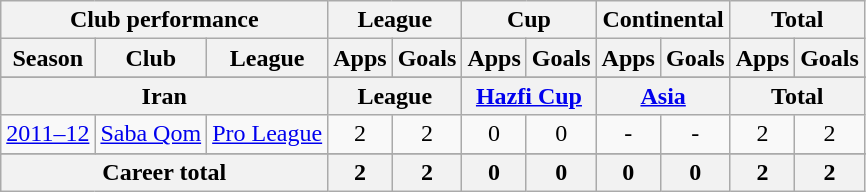<table class="wikitable" style="text-align:center">
<tr>
<th colspan=3>Club performance</th>
<th colspan=2>League</th>
<th colspan=2>Cup</th>
<th colspan=2>Continental</th>
<th colspan=2>Total</th>
</tr>
<tr>
<th>Season</th>
<th>Club</th>
<th>League</th>
<th>Apps</th>
<th>Goals</th>
<th>Apps</th>
<th>Goals</th>
<th>Apps</th>
<th>Goals</th>
<th>Apps</th>
<th>Goals</th>
</tr>
<tr>
</tr>
<tr>
<th colspan=3>Iran</th>
<th colspan=2>League</th>
<th colspan=2><a href='#'>Hazfi Cup</a></th>
<th colspan=2><a href='#'>Asia</a></th>
<th colspan=2>Total</th>
</tr>
<tr>
<td><a href='#'>2011–12</a></td>
<td rowspan="1"><a href='#'>Saba Qom</a></td>
<td rowspan="1"><a href='#'>Pro League</a></td>
<td>2</td>
<td>2</td>
<td>0</td>
<td>0</td>
<td>-</td>
<td>-</td>
<td>2</td>
<td>2</td>
</tr>
<tr>
</tr>
<tr>
<th colspan=3>Career total</th>
<th>2</th>
<th>2</th>
<th>0</th>
<th>0</th>
<th>0</th>
<th>0</th>
<th>2</th>
<th>2</th>
</tr>
</table>
